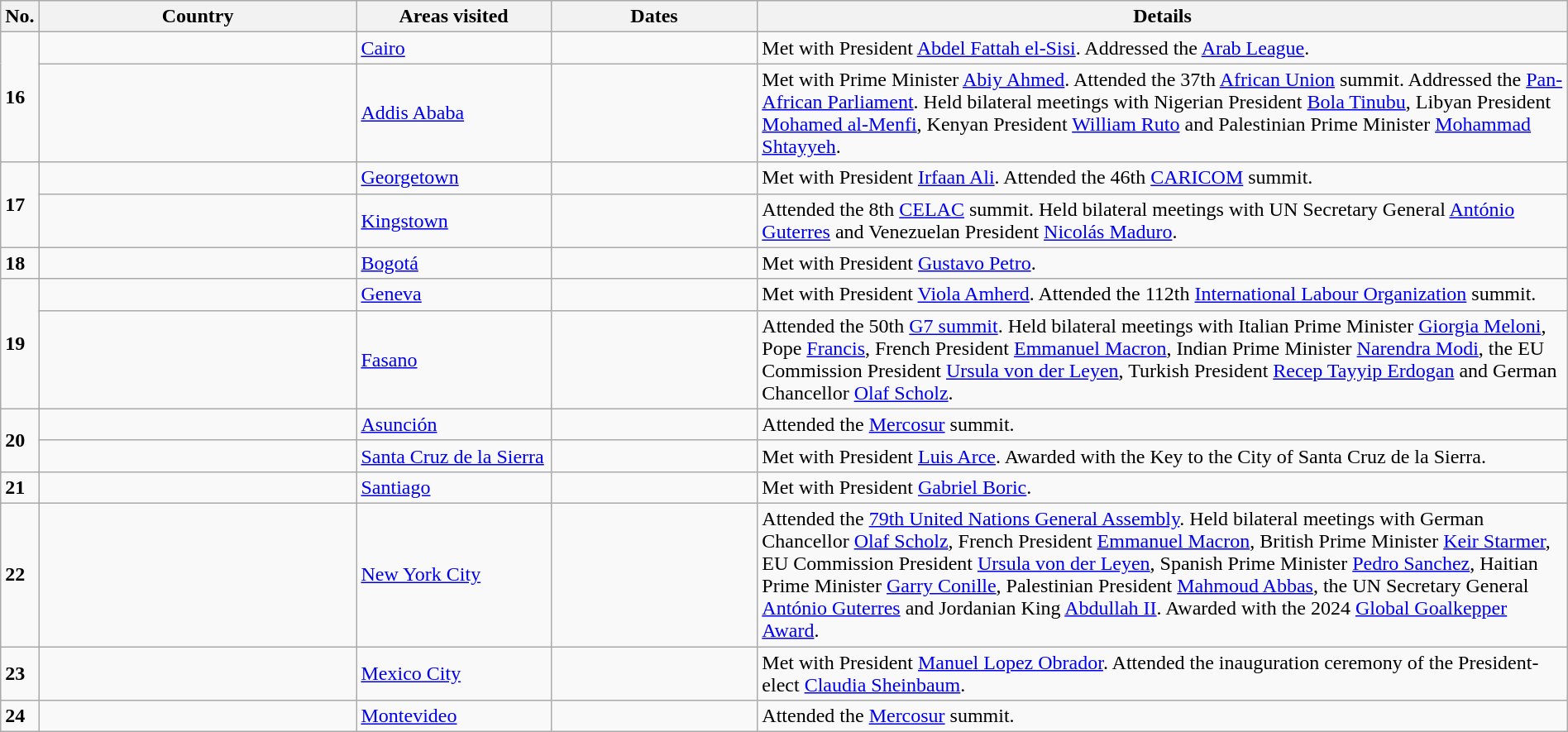<table class="wikitable" style="margin: 1em auto 1em auto">
<tr>
<th style="width: 2%;">No.</th>
<th width=250>Country</th>
<th width=150>Areas visited</th>
<th width=160>Dates</th>
<th width=650>Details</th>
</tr>
<tr>
<td rowspan=2><strong>16</strong></td>
<td></td>
<td><a href='#'>Cairo</a></td>
<td></td>
<td>Met with President <a href='#'>Abdel Fattah el-Sisi</a>. Addressed the <a href='#'>Arab League</a>.</td>
</tr>
<tr>
<td></td>
<td><a href='#'>Addis Ababa</a></td>
<td></td>
<td>Met with Prime Minister <a href='#'>Abiy Ahmed</a>. Attended the 37th <a href='#'>African Union</a> summit. Addressed the <a href='#'>Pan-African Parliament</a>. Held bilateral meetings with Nigerian President <a href='#'>Bola Tinubu</a>, Libyan President <a href='#'>Mohamed al-Menfi</a>, Kenyan President <a href='#'>William Ruto</a> and Palestinian Prime Minister <a href='#'>Mohammad Shtayyeh</a>.</td>
</tr>
<tr>
<td rowspan=2><strong>17</strong></td>
<td></td>
<td><a href='#'>Georgetown</a></td>
<td></td>
<td>Met with President <a href='#'>Irfaan Ali</a>. Attended the 46th <a href='#'>CARICOM</a> summit.</td>
</tr>
<tr>
<td></td>
<td><a href='#'>Kingstown</a></td>
<td></td>
<td>Attended the 8th <a href='#'>CELAC</a> summit. Held bilateral meetings with UN Secretary General <a href='#'>António Guterres</a> and Venezuelan President <a href='#'>Nicolás Maduro</a>.</td>
</tr>
<tr>
<td><strong>18</strong></td>
<td></td>
<td><a href='#'>Bogotá</a></td>
<td></td>
<td>Met with President <a href='#'>Gustavo Petro</a>.</td>
</tr>
<tr>
<td rowspan=2><strong>19</strong></td>
<td></td>
<td><a href='#'>Geneva</a></td>
<td></td>
<td>Met with President <a href='#'>Viola Amherd</a>. Attended the 112th <a href='#'>International Labour Organization</a> summit.</td>
</tr>
<tr>
<td></td>
<td><a href='#'>Fasano</a></td>
<td></td>
<td>Attended the 50th <a href='#'>G7 summit</a>. Held bilateral meetings with Italian Prime Minister <a href='#'>Giorgia Meloni</a>, Pope <a href='#'>Francis</a>, French President <a href='#'>Emmanuel Macron</a>, Indian Prime Minister <a href='#'>Narendra Modi</a>, the EU Commission President <a href='#'>Ursula von der Leyen</a>, Turkish President <a href='#'>Recep Tayyip Erdogan</a> and German Chancellor <a href='#'>Olaf Scholz</a>.</td>
</tr>
<tr>
<td rowspan=2><strong>20</strong></td>
<td></td>
<td><a href='#'>Asunción</a></td>
<td></td>
<td>Attended the <a href='#'>Mercosur</a> summit.</td>
</tr>
<tr>
<td></td>
<td><a href='#'>Santa Cruz de la Sierra</a></td>
<td></td>
<td>Met with President <a href='#'>Luis Arce</a>. Awarded with the Key to the City of Santa Cruz de la Sierra.</td>
</tr>
<tr>
<td><strong>21</strong></td>
<td></td>
<td><a href='#'>Santiago</a></td>
<td></td>
<td>Met with President <a href='#'>Gabriel Boric</a>.</td>
</tr>
<tr>
<td><strong>22</strong></td>
<td></td>
<td><a href='#'>New York City</a></td>
<td></td>
<td>Attended the <a href='#'>79th United Nations General Assembly</a>. Held bilateral meetings with German Chancellor <a href='#'>Olaf Scholz</a>, French President <a href='#'>Emmanuel Macron</a>, British Prime Minister <a href='#'>Keir Starmer</a>, EU Commission President <a href='#'>Ursula von der Leyen</a>, Spanish Prime Minister <a href='#'>Pedro Sanchez</a>, Haitian Prime Minister <a href='#'>Garry Conille</a>, Palestinian President <a href='#'>Mahmoud Abbas</a>, the UN Secretary General <a href='#'>António Guterres</a> and Jordanian King <a href='#'>Abdullah II</a>. Awarded with the 2024 <a href='#'>Global Goalkepper Award</a>.</td>
</tr>
<tr>
<td><strong>23</strong></td>
<td></td>
<td><a href='#'>Mexico City</a></td>
<td></td>
<td>Met with President <a href='#'>Manuel Lopez Obrador</a>. Attended the inauguration ceremony of the President-elect <a href='#'>Claudia Sheinbaum</a>.</td>
</tr>
<tr>
<td><strong>24</strong></td>
<td></td>
<td><a href='#'>Montevideo</a></td>
<td></td>
<td>Attended the <a href='#'>Mercosur</a> summit.</td>
</tr>
</table>
